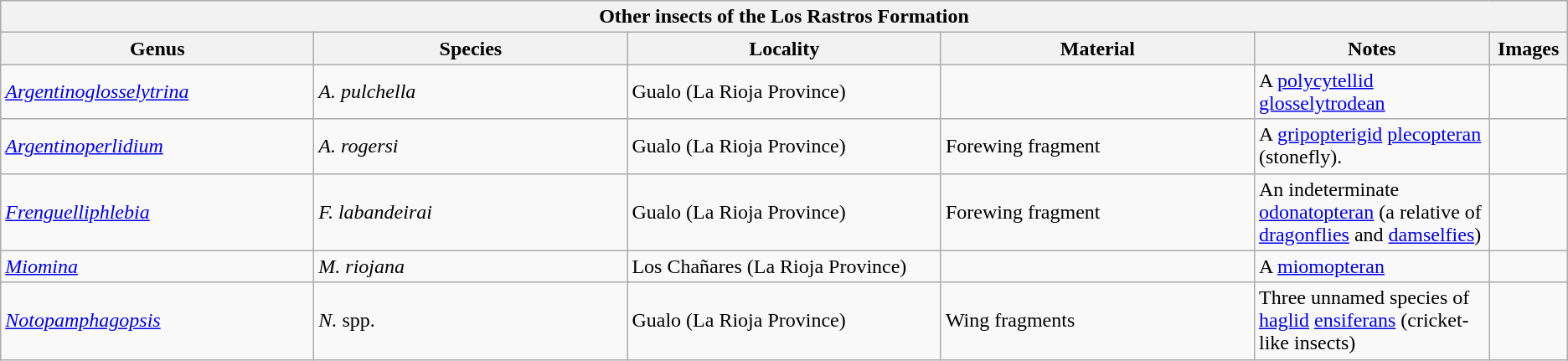<table class="wikitable" align="center">
<tr>
<th colspan="6" align="center">Other insects of the Los Rastros Formation</th>
</tr>
<tr>
<th width="20%">Genus</th>
<th width="20%">Species</th>
<th>Locality</th>
<th width="20%">Material</th>
<th width="15%">Notes</th>
<th>Images</th>
</tr>
<tr>
<td><em><a href='#'>Argentinoglosselytrina</a></em></td>
<td><em>A. pulchella</em></td>
<td>Gualo (La Rioja Province)</td>
<td></td>
<td>A <a href='#'>polycytellid</a> <a href='#'>glosselytrodean</a><em></em></td>
<td></td>
</tr>
<tr>
<td><em><a href='#'>Argentinoperlidium</a></em></td>
<td><em>A. rogersi</em></td>
<td>Gualo (La Rioja Province)</td>
<td>Forewing fragment</td>
<td>A <a href='#'>gripopterigid</a> <a href='#'>plecopteran</a> (stonefly).</td>
<td></td>
</tr>
<tr>
<td><em><a href='#'>Frenguelliphlebia</a></em></td>
<td><em>F. labandeirai</em></td>
<td>Gualo (La Rioja Province)</td>
<td>Forewing fragment</td>
<td>An indeterminate <a href='#'>odonatopteran</a> (a relative of <a href='#'>dragonflies</a> and <a href='#'>damselfies</a>)</td>
<td></td>
</tr>
<tr>
<td><em><a href='#'>Miomina</a></em></td>
<td><em>M. riojana</em></td>
<td>Los Chañares (La Rioja Province)</td>
<td></td>
<td>A <a href='#'>miomopteran</a></td>
<td></td>
</tr>
<tr>
<td><em><a href='#'>Notopamphagopsis</a></em></td>
<td><em>N.</em> spp.<em></em></td>
<td>Gualo (La Rioja Province)</td>
<td>Wing fragments</td>
<td>Three<em></em> unnamed species of <a href='#'>haglid</a> <a href='#'>ensiferans</a> (cricket-like insects)</td>
<td></td>
</tr>
</table>
